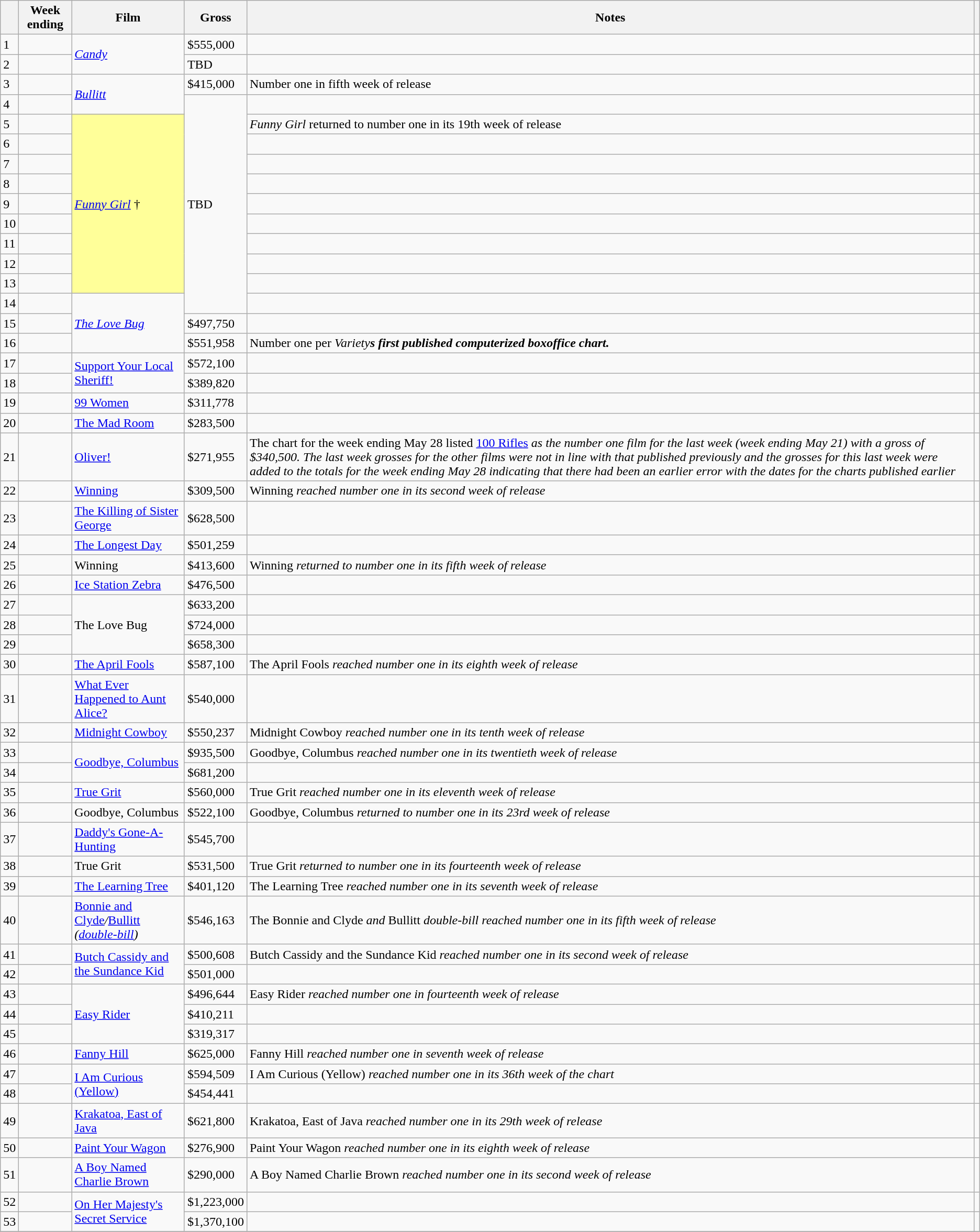<table class="wikitable sortable">
<tr>
<th></th>
<th>Week ending</th>
<th>Film</th>
<th>Gross</th>
<th>Notes</th>
<th class="unsortable"></th>
</tr>
<tr>
<td>1</td>
<td></td>
<td rowspan="2"><em><a href='#'>Candy</a></em></td>
<td>$555,000</td>
<td></td>
<td></td>
</tr>
<tr>
<td>2</td>
<td></td>
<td>TBD</td>
<td></td>
<td></td>
</tr>
<tr>
<td>3</td>
<td></td>
<td rowspan="2"><em><a href='#'>Bullitt</a></em></td>
<td>$415,000</td>
<td>Number one in fifth week of release</td>
<td></td>
</tr>
<tr>
<td>4</td>
<td></td>
<td rowspan="11">TBD</td>
<td></td>
<td></td>
</tr>
<tr>
<td>5</td>
<td></td>
<td rowspan="9" style="background-color:#FFFF99"><em><a href='#'>Funny Girl</a></em> †</td>
<td><em>Funny Girl</em> returned to number one in its 19th week of release</td>
<td></td>
</tr>
<tr>
<td>6</td>
<td></td>
<td></td>
<td></td>
</tr>
<tr>
<td>7</td>
<td></td>
<td></td>
<td></td>
</tr>
<tr>
<td>8</td>
<td></td>
<td></td>
<td></td>
</tr>
<tr>
<td>9</td>
<td></td>
<td></td>
<td></td>
</tr>
<tr>
<td>10</td>
<td></td>
<td></td>
<td></td>
</tr>
<tr>
<td>11</td>
<td></td>
<td></td>
<td></td>
</tr>
<tr>
<td>12</td>
<td></td>
<td></td>
<td></td>
</tr>
<tr>
<td>13</td>
<td></td>
<td></td>
<td></td>
</tr>
<tr>
<td>14</td>
<td></td>
<td rowspan="3"><em><a href='#'>The Love Bug</a></em></td>
<td></td>
<td></td>
</tr>
<tr>
<td>15</td>
<td></td>
<td>$497,750</td>
<td></td>
<td></td>
</tr>
<tr>
<td>16</td>
<td></td>
<td>$551,958</td>
<td>Number one per <em>Variety<strong>s first published computerized boxoffice chart.</td>
<td></td>
</tr>
<tr>
<td>17</td>
<td></td>
<td rowspan="2"></em><a href='#'>Support Your Local Sheriff!</a><em></td>
<td>$572,100</td>
<td></td>
<td></td>
</tr>
<tr>
<td>18</td>
<td></td>
<td>$389,820</td>
<td></td>
<td></td>
</tr>
<tr>
<td>19</td>
<td></td>
<td></em><a href='#'>99 Women</a><em></td>
<td>$311,778</td>
<td></td>
<td></td>
</tr>
<tr>
<td>20</td>
<td></td>
<td></em><a href='#'>The Mad Room</a><em></td>
<td>$283,500</td>
<td></td>
<td></td>
</tr>
<tr>
<td>21</td>
<td></td>
<td></em><a href='#'>Oliver!</a><em></td>
<td>$271,955</td>
<td>The chart for the week ending May 28 listed </em><a href='#'>100 Rifles</a><em> as the number one film for the last week (week ending May 21) with a gross of $340,500. The last week grosses for the other films were not in line with that published previously and the grosses for this last week were added to the totals for the week ending May 28 indicating that there had been an earlier error with the dates for the charts published earlier</td>
<td></td>
</tr>
<tr>
<td>22</td>
<td></td>
<td></em><a href='#'>Winning</a><em></td>
<td>$309,500</td>
<td></em>Winning<em> reached number one in its second week of release</td>
<td></td>
</tr>
<tr>
<td>23</td>
<td></td>
<td></em><a href='#'>The Killing of Sister George</a><em></td>
<td>$628,500</td>
<td></td>
<td></td>
</tr>
<tr>
<td>24</td>
<td></td>
<td></em><a href='#'>The Longest Day</a><em></td>
<td>$501,259</td>
<td></td>
<td></td>
</tr>
<tr>
<td>25</td>
<td></td>
<td></em>Winning<em></td>
<td>$413,600</td>
<td></em>Winning<em> returned to number one in its fifth week of release</td>
<td></td>
</tr>
<tr>
<td>26</td>
<td></td>
<td></em><a href='#'>Ice Station Zebra</a><em></td>
<td>$476,500</td>
<td></td>
<td></td>
</tr>
<tr>
<td>27</td>
<td></td>
<td rowspan="3"></em>The Love Bug<em></td>
<td>$633,200</td>
<td></td>
<td></td>
</tr>
<tr>
<td>28</td>
<td></td>
<td>$724,000</td>
<td></td>
<td></td>
</tr>
<tr>
<td>29</td>
<td></td>
<td>$658,300</td>
<td></td>
<td></td>
</tr>
<tr>
<td>30</td>
<td></td>
<td></em><a href='#'>The April Fools</a><em></td>
<td>$587,100</td>
<td></em>The April Fools<em> reached number one in its eighth week of release</td>
<td></td>
</tr>
<tr>
<td>31</td>
<td></td>
<td></em><a href='#'>What Ever Happened to Aunt Alice?</a><em></td>
<td>$540,000</td>
<td></td>
<td></td>
</tr>
<tr>
<td>32</td>
<td></td>
<td></em><a href='#'>Midnight Cowboy</a><em></td>
<td>$550,237</td>
<td></em>Midnight Cowboy<em> reached number one in its tenth week of release</td>
<td></td>
</tr>
<tr>
<td>33</td>
<td></td>
<td rowspan="2"></em><a href='#'>Goodbye, Columbus</a><em></td>
<td>$935,500</td>
<td></em>Goodbye, Columbus<em> reached number one in its twentieth week of release</td>
<td></td>
</tr>
<tr>
<td>34</td>
<td></td>
<td>$681,200</td>
<td></td>
<td></td>
</tr>
<tr>
<td>35</td>
<td></td>
<td></em><a href='#'>True Grit</a><em></td>
<td>$560,000</td>
<td></em>True Grit<em> reached number one in its eleventh week of release</td>
<td></td>
</tr>
<tr>
<td>36</td>
<td></td>
<td></em>Goodbye, Columbus<em></td>
<td>$522,100</td>
<td></em>Goodbye, Columbus<em> returned to number one in its 23rd week of release</td>
<td></td>
</tr>
<tr>
<td>37</td>
<td></td>
<td></em><a href='#'>Daddy's Gone-A-Hunting</a><em></td>
<td>$545,700</td>
<td></td>
<td></td>
</tr>
<tr>
<td>38</td>
<td></td>
<td></em>True Grit<em></td>
<td>$531,500</td>
<td></em>True Grit<em> returned to number one in its fourteenth week of release</td>
<td></td>
</tr>
<tr>
<td>39</td>
<td></td>
<td></em><a href='#'>The Learning Tree</a><em></td>
<td>$401,120</td>
<td></em>The Learning Tree<em> reached number one in its seventh week of release</td>
<td></td>
</tr>
<tr>
<td>40</td>
<td></td>
<td></em><a href='#'>Bonnie and Clyde</a><em>/</em><a href='#'>Bullitt</a><em> (<a href='#'>double-bill</a>)</td>
<td>$546,163</td>
<td>The </em>Bonnie and Clyde<em> and </em>Bullitt<em> double-bill reached number one in its fifth week of release</td>
<td></td>
</tr>
<tr>
<td>41</td>
<td></td>
<td rowspan="2"></em><a href='#'>Butch Cassidy and the Sundance Kid</a><em></td>
<td>$500,608</td>
<td></em>Butch Cassidy and the Sundance Kid<em> reached number one in its second week of release</td>
<td></td>
</tr>
<tr>
<td>42</td>
<td></td>
<td>$501,000</td>
<td></td>
<td></td>
</tr>
<tr>
<td>43</td>
<td></td>
<td rowspan="3"></em><a href='#'>Easy Rider</a><em></td>
<td>$496,644</td>
<td></em>Easy Rider<em> reached number one in fourteenth week of release</td>
<td></td>
</tr>
<tr>
<td>44</td>
<td></td>
<td>$410,211</td>
<td></td>
<td></td>
</tr>
<tr>
<td>45</td>
<td></td>
<td>$319,317</td>
<td></td>
<td></td>
</tr>
<tr>
<td>46</td>
<td></td>
<td></em><a href='#'>Fanny Hill</a><em></td>
<td>$625,000</td>
<td></em>Fanny Hill<em> reached number one in seventh week of release</td>
<td></td>
</tr>
<tr>
<td>47</td>
<td></td>
<td rowspan="2"></em><a href='#'>I Am Curious (Yellow)</a><em></td>
<td>$594,509</td>
<td></em>I Am Curious (Yellow)<em> reached number one in its 36th week of the chart</td>
<td></td>
</tr>
<tr>
<td>48</td>
<td></td>
<td>$454,441</td>
<td></td>
<td></td>
</tr>
<tr>
<td>49</td>
<td></td>
<td></em><a href='#'>Krakatoa, East of Java</a><em></td>
<td>$621,800</td>
<td></em>Krakatoa, East of Java<em> reached number one in its 29th week of release</td>
<td></td>
</tr>
<tr>
<td>50</td>
<td></td>
<td></em><a href='#'>Paint Your Wagon</a><em></td>
<td>$276,900</td>
<td></em>Paint Your Wagon<em> reached number one in its eighth week of release</td>
<td></td>
</tr>
<tr>
<td>51</td>
<td></td>
<td></em><a href='#'>A Boy Named Charlie Brown</a><em></td>
<td>$290,000</td>
<td></em>A Boy Named Charlie Brown<em> reached number one in its second week of release</td>
<td></td>
</tr>
<tr>
<td>52</td>
<td></td>
<td rowspan="2"></em><a href='#'>On Her Majesty's Secret Service</a><em></td>
<td>$1,223,000</td>
<td></td>
<td></td>
</tr>
<tr>
<td>53</td>
<td></td>
<td>$1,370,100</td>
<td></td>
<td></td>
</tr>
<tr>
</tr>
</table>
